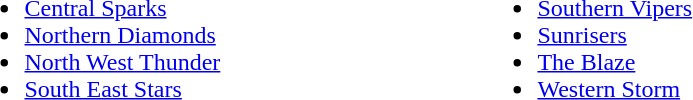<table width=50%>
<tr>
<td><br><ul><li><a href='#'>Central Sparks</a></li><li><a href='#'>Northern Diamonds</a></li><li><a href='#'>North West Thunder</a></li><li><a href='#'>South East Stars</a></li></ul></td>
<td><br><ul><li><a href='#'>Southern Vipers</a></li><li><a href='#'>Sunrisers</a></li><li><a href='#'>The Blaze</a></li><li><a href='#'>Western Storm</a></li></ul></td>
</tr>
</table>
